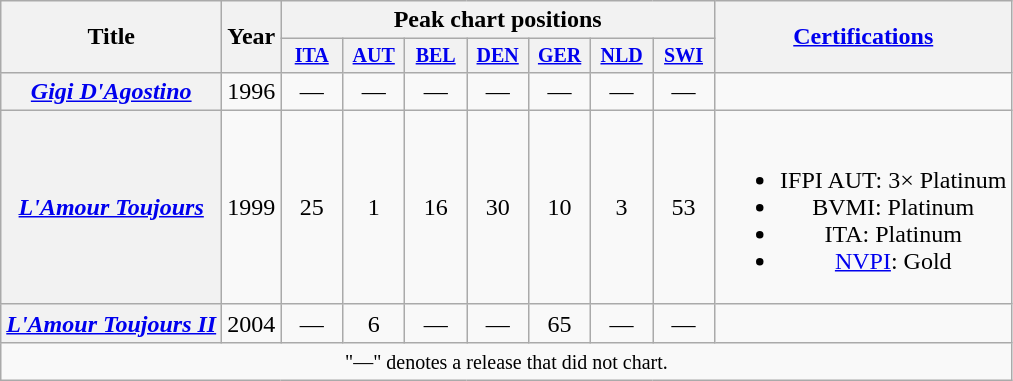<table class="wikitable plainrowheaders" style="text-align:center;">
<tr>
<th rowspan="2">Title</th>
<th rowspan="2">Year</th>
<th colspan="7">Peak chart positions</th>
<th rowspan="2"><a href='#'>Certifications</a></th>
</tr>
<tr style="font-size:smaller;">
<th style="width:35px;"><a href='#'>ITA</a><br></th>
<th style="width:35px;"><a href='#'>AUT</a><br></th>
<th style="width:35px;"><a href='#'>BEL</a><br></th>
<th style="width:35px;"><a href='#'>DEN</a><br></th>
<th style="width:35px;"><a href='#'>GER</a><br></th>
<th style="width:35px;"><a href='#'>NLD</a><br></th>
<th style="width:35px;"><a href='#'>SWI</a><br></th>
</tr>
<tr>
<th scope="row"><em><a href='#'>Gigi D'Agostino</a></em></th>
<td>1996</td>
<td>—</td>
<td>—</td>
<td>—</td>
<td>—</td>
<td>—</td>
<td>—</td>
<td>—</td>
<td></td>
</tr>
<tr>
<th scope="row"><em><a href='#'>L'Amour Toujours</a></em></th>
<td>1999</td>
<td>25</td>
<td>1</td>
<td>16</td>
<td>30</td>
<td>10</td>
<td>3</td>
<td>53</td>
<td><br><ul><li>IFPI AUT: 3× Platinum</li><li>BVMI: Platinum</li><li>ITA: Platinum</li><li><a href='#'>NVPI</a>: Gold</li></ul></td>
</tr>
<tr>
<th scope="row"><em><a href='#'>L'Amour Toujours II</a></em></th>
<td>2004</td>
<td>—</td>
<td>6</td>
<td>—</td>
<td>—</td>
<td>65</td>
<td>—</td>
<td>—</td>
<td></td>
</tr>
<tr>
<td style="text-align:center;" colspan="10"><small>"―" denotes a release that did not chart.</small></td>
</tr>
</table>
